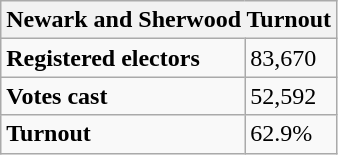<table class="wikitable" border="1">
<tr>
<th colspan="5">Newark and Sherwood Turnout</th>
</tr>
<tr>
<td colspan="2"><strong>Registered electors</strong></td>
<td colspan="3">83,670</td>
</tr>
<tr>
<td colspan="2"><strong>Votes cast</strong></td>
<td colspan="3">52,592</td>
</tr>
<tr>
<td colspan="2"><strong>Turnout</strong></td>
<td colspan="3">62.9%</td>
</tr>
</table>
